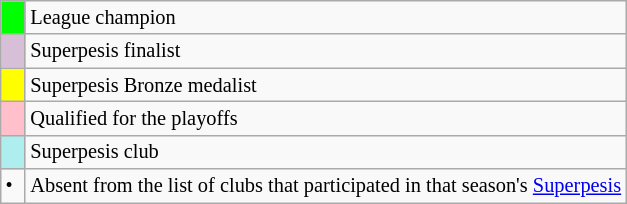<table class="wikitable" style="text-align:left;font-size:85%">
<tr>
<td style="width:10px;background-color:lime"></td>
<td>League champion</td>
</tr>
<tr>
<td style="width:10px;background-color:thistle"></td>
<td>Superpesis finalist</td>
</tr>
<tr>
<td style="width:10px;background-color:yellow"></td>
<td>Superpesis Bronze medalist</td>
</tr>
<tr>
<td style="width:10px;background-color:pink"></td>
<td>Qualified for the playoffs</td>
</tr>
<tr>
<td style="width:10px;background-color:#afeeee"></td>
<td>Superpesis club</td>
</tr>
<tr>
<td style="width:10px">•</td>
<td>Absent from the list of clubs that participated in that season's <a href='#'>Superpesis</a></td>
</tr>
</table>
